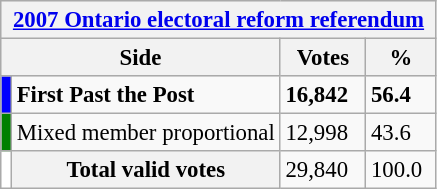<table class="wikitable" style="font-size: 95%; clear:both">
<tr style="background-color:#E9E9E9">
<th colspan=4><a href='#'>2007 Ontario electoral reform referendum</a></th>
</tr>
<tr style="background-color:#E9E9E9">
<th colspan=2 style="width: 130px">Side</th>
<th style="width: 50px">Votes</th>
<th style="width: 40px">%</th>
</tr>
<tr>
<td bgcolor="blue"></td>
<td><strong>First Past the Post</strong></td>
<td><strong>16,842</strong></td>
<td><strong>56.4</strong></td>
</tr>
<tr>
<td bgcolor="green"></td>
<td>Mixed member proportional</td>
<td>12,998</td>
<td>43.6</td>
</tr>
<tr>
<td bgcolor="white"></td>
<th>Total valid votes</th>
<td>29,840</td>
<td>100.0</td>
</tr>
</table>
